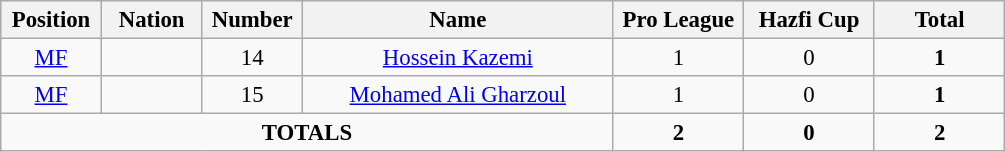<table class="wikitable" style="font-size: 95%; text-align: center;">
<tr>
<th width=60>Position</th>
<th width=60>Nation</th>
<th width=60>Number</th>
<th width=200>Name</th>
<th width=80>Pro League</th>
<th width=80>Hazfi Cup</th>
<th width=80>Total</th>
</tr>
<tr>
<td><a href='#'>MF</a></td>
<td></td>
<td>14</td>
<td><a href='#'>Hossein Kazemi</a></td>
<td>1</td>
<td>0</td>
<td><strong>1</strong></td>
</tr>
<tr>
<td><a href='#'>MF</a></td>
<td></td>
<td>15</td>
<td><a href='#'>Mohamed Ali Gharzoul</a></td>
<td>1</td>
<td>0</td>
<td><strong>1</strong></td>
</tr>
<tr>
<td colspan="4"><strong>TOTALS</strong></td>
<td><strong>2</strong></td>
<td><strong>0</strong></td>
<td><strong>2</strong></td>
</tr>
</table>
